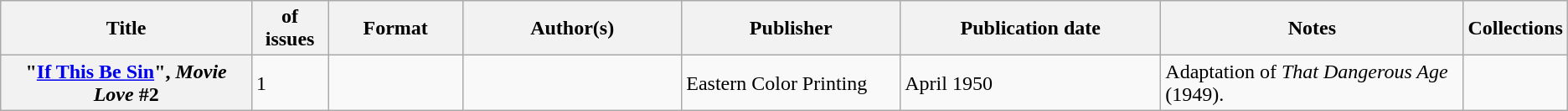<table class="wikitable">
<tr>
<th>Title</th>
<th style="width:40pt"> of issues</th>
<th style="width:75pt">Format</th>
<th style="width:125pt">Author(s)</th>
<th style="width:125pt">Publisher</th>
<th style="width:150pt">Publication date</th>
<th style="width:175pt">Notes</th>
<th>Collections</th>
</tr>
<tr>
<th>"<a href='#'>If This Be Sin</a>", <em>Movie Love</em> #2</th>
<td>1</td>
<td></td>
<td></td>
<td>Eastern Color Printing</td>
<td>April 1950</td>
<td>Adaptation of <em>That Dangerous Age</em> (1949).</td>
<td></td>
</tr>
</table>
